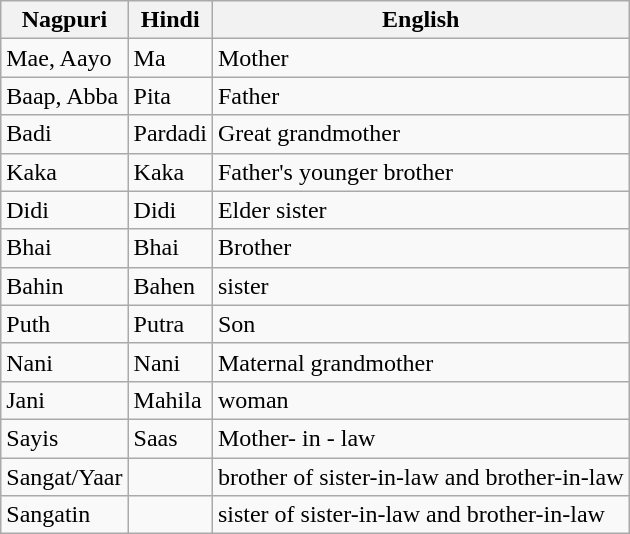<table class="wikitable">
<tr>
<th>Nagpuri</th>
<th>Hindi</th>
<th>English</th>
</tr>
<tr>
<td>Mae, Aayo</td>
<td>Ma</td>
<td>Mother</td>
</tr>
<tr>
<td>Baap, Abba</td>
<td>Pita</td>
<td>Father</td>
</tr>
<tr>
<td>Badi</td>
<td>Pardadi</td>
<td>Great grandmother</td>
</tr>
<tr>
<td>Kaka</td>
<td>Kaka</td>
<td>Father's  younger brother</td>
</tr>
<tr>
<td>Didi</td>
<td>Didi</td>
<td>Elder sister</td>
</tr>
<tr>
<td>Bhai</td>
<td>Bhai</td>
<td>Brother</td>
</tr>
<tr>
<td>Bahin</td>
<td>Bahen</td>
<td>sister</td>
</tr>
<tr>
<td>Puth</td>
<td>Putra</td>
<td>Son</td>
</tr>
<tr>
<td>Nani</td>
<td>Nani</td>
<td>Maternal grandmother</td>
</tr>
<tr>
<td>Jani</td>
<td>Mahila</td>
<td>woman</td>
</tr>
<tr>
<td>Sayis</td>
<td>Saas</td>
<td>Mother- in - law</td>
</tr>
<tr>
<td>Sangat/Yaar</td>
<td></td>
<td>brother of sister-in-law and brother-in-law</td>
</tr>
<tr>
<td>Sangatin</td>
<td></td>
<td>sister of sister-in-law and brother-in-law</td>
</tr>
</table>
